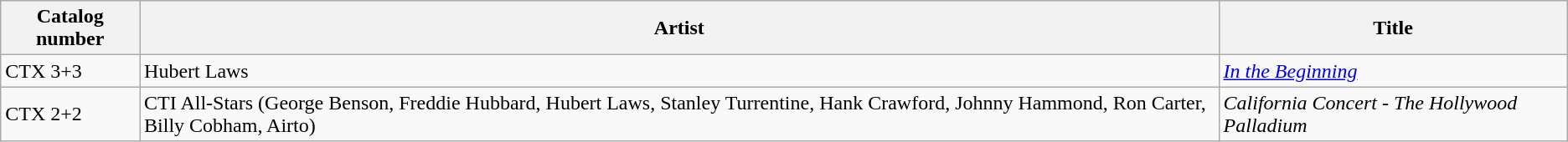<table align="center" | class="wikitable sortable" | bgcolor="#CCCCCC">
<tr>
<th>Catalog number</th>
<th>Artist</th>
<th>Title</th>
</tr>
<tr>
<td>CTX 3+3</td>
<td>Hubert Laws</td>
<td><em><a href='#'>In the Beginning</a></em></td>
</tr>
<tr>
<td>CTX 2+2</td>
<td>CTI All-Stars (George Benson, Freddie Hubbard, Hubert Laws, Stanley Turrentine, Hank Crawford, Johnny Hammond, Ron Carter, Billy Cobham, Airto)</td>
<td><em>California Concert - The Hollywood Palladium</em></td>
</tr>
</table>
